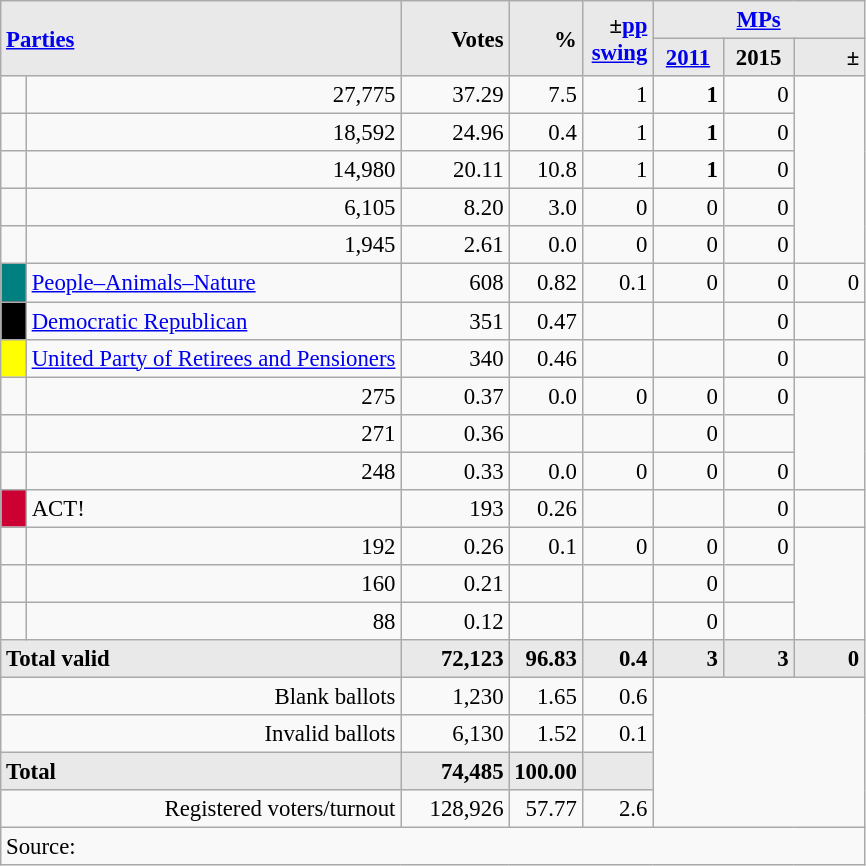<table class="wikitable" style="text-align:right; font-size:95%;">
<tr>
<th rowspan="2" colspan="2" style="background:#e9e9e9; text-align:left;" alignleft><a href='#'>Parties</a></th>
<th rowspan="2" style="background:#e9e9e9; text-align:right;">Votes</th>
<th rowspan="2" style="background:#e9e9e9; text-align:right;">%</th>
<th rowspan="2" style="background:#e9e9e9; text-align:right;">±<a href='#'>pp</a> <a href='#'>swing</a></th>
<th colspan="3" style="background:#e9e9e9; text-align:center;"><a href='#'>MPs</a></th>
</tr>
<tr style="background-color:#E9E9E9">
<th style="background-color:#E9E9E9;text-align:center;"><a href='#'>2011</a></th>
<th style="background-color:#E9E9E9;text-align:center;">2015</th>
<th style="background:#e9e9e9; text-align:right;">±</th>
</tr>
<tr>
<td></td>
<td>27,775</td>
<td>37.29</td>
<td>7.5</td>
<td>1</td>
<td><strong>1</strong></td>
<td>0</td>
</tr>
<tr>
<td></td>
<td>18,592</td>
<td>24.96</td>
<td>0.4</td>
<td>1</td>
<td><strong>1</strong></td>
<td>0</td>
</tr>
<tr>
<td> </td>
<td>14,980</td>
<td>20.11</td>
<td>10.8</td>
<td>1</td>
<td><strong>1</strong></td>
<td>0</td>
</tr>
<tr>
<td></td>
<td>6,105</td>
<td>8.20</td>
<td>3.0</td>
<td>0</td>
<td>0</td>
<td>0</td>
</tr>
<tr>
<td></td>
<td>1,945</td>
<td>2.61</td>
<td>0.0</td>
<td>0</td>
<td>0</td>
<td>0</td>
</tr>
<tr>
<td style="width: 10px" bgcolor="teal" align="center"></td>
<td align="left"><a href='#'>People–Animals–Nature</a></td>
<td>608</td>
<td>0.82</td>
<td>0.1</td>
<td>0</td>
<td>0</td>
<td>0</td>
</tr>
<tr>
<td style="width: 10px" bgcolor=black align="center"></td>
<td align=left><a href='#'>Democratic Republican</a></td>
<td>351</td>
<td>0.47</td>
<td></td>
<td></td>
<td>0</td>
<td></td>
</tr>
<tr>
<td style="width: 10px" bgcolor=yellow align="center"></td>
<td align=left><a href='#'>United Party of Retirees and Pensioners</a></td>
<td>340</td>
<td>0.46</td>
<td></td>
<td></td>
<td>0</td>
<td></td>
</tr>
<tr>
<td></td>
<td>275</td>
<td>0.37</td>
<td>0.0</td>
<td>0</td>
<td>0</td>
<td>0</td>
</tr>
<tr>
<td></td>
<td>271</td>
<td>0.36</td>
<td></td>
<td></td>
<td>0</td>
<td></td>
</tr>
<tr>
<td></td>
<td>248</td>
<td>0.33</td>
<td>0.0</td>
<td>0</td>
<td>0</td>
<td>0</td>
</tr>
<tr>
<td style="width:10px; background:#CC0033; text-align:center;"></td>
<td style="text-align:left;">ACT! </td>
<td>193</td>
<td>0.26</td>
<td></td>
<td></td>
<td>0</td>
<td></td>
</tr>
<tr>
<td></td>
<td>192</td>
<td>0.26</td>
<td>0.1</td>
<td>0</td>
<td>0</td>
<td>0</td>
</tr>
<tr>
<td></td>
<td>160</td>
<td>0.21</td>
<td></td>
<td></td>
<td>0</td>
<td></td>
</tr>
<tr>
<td></td>
<td>88</td>
<td>0.12</td>
<td></td>
<td></td>
<td>0</td>
<td></td>
</tr>
<tr>
<td colspan=2 align=left style="background-color:#E9E9E9"><strong>Total valid</strong></td>
<td width="65" align="right" style="background-color:#E9E9E9"><strong>72,123</strong></td>
<td width="40" align="right" style="background-color:#E9E9E9"><strong>96.83</strong></td>
<td width="40" align="right" style="background-color:#E9E9E9"><strong>0.4</strong></td>
<td width="40" align="right" style="background-color:#E9E9E9"><strong>3</strong></td>
<td width="40" align="right" style="background-color:#E9E9E9"><strong>3</strong></td>
<td width="40" align="right" style="background-color:#E9E9E9"><strong>0</strong></td>
</tr>
<tr>
<td colspan=2>Blank ballots</td>
<td>1,230</td>
<td>1.65</td>
<td>0.6</td>
<td colspan=4 rowspan=4></td>
</tr>
<tr>
<td colspan=2>Invalid ballots</td>
<td>6,130</td>
<td>1.52</td>
<td>0.1</td>
</tr>
<tr>
<td colspan=2 width="259" align=left style="background-color:#E9E9E9"><strong>Total</strong></td>
<td width="50" align="right" style="background-color:#E9E9E9"><strong>74,485</strong></td>
<td width="40" align="right" style="background-color:#E9E9E9"><strong>100.00</strong></td>
<td width="40" align="right" style="background-color:#E9E9E9"></td>
</tr>
<tr>
<td colspan=2>Registered voters/turnout</td>
<td>128,926</td>
<td>57.77</td>
<td>2.6</td>
</tr>
<tr>
<td colspan=11 align=left>Source: </td>
</tr>
</table>
